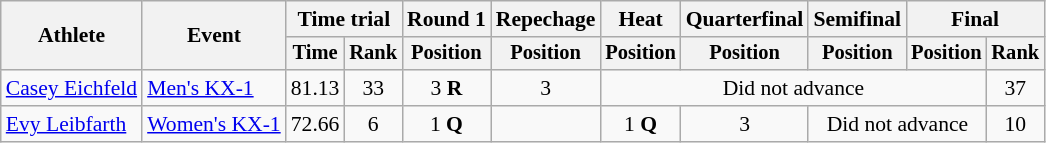<table class=wikitable style=font-size:90%;text-align:center>
<tr>
<th rowspan=2>Athlete</th>
<th rowspan=2>Event</th>
<th colspan=2>Time trial</th>
<th>Round 1</th>
<th>Repechage</th>
<th>Heat</th>
<th>Quarterfinal</th>
<th>Semifinal</th>
<th colspan=2>Final</th>
</tr>
<tr style=font-size:95%>
<th>Time</th>
<th>Rank</th>
<th>Position</th>
<th>Position</th>
<th>Position</th>
<th>Position</th>
<th>Position</th>
<th>Position</th>
<th>Rank</th>
</tr>
<tr>
<td align=left><a href='#'>Casey Eichfeld</a></td>
<td align=left><a href='#'>Men's KX-1</a></td>
<td>81.13</td>
<td>33</td>
<td>3 <strong>R</strong></td>
<td>3</td>
<td colspan=4>Did not advance</td>
<td>37</td>
</tr>
<tr>
<td align=left><a href='#'>Evy Leibfarth</a></td>
<td align=left><a href='#'>Women's KX-1</a></td>
<td>72.66</td>
<td>6</td>
<td>1 <strong>Q</strong></td>
<td></td>
<td>1 <strong>Q</strong></td>
<td>3</td>
<td colspan=2>Did not advance</td>
<td>10</td>
</tr>
</table>
